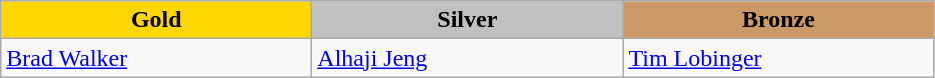<table class="wikitable" style="text-align:left">
<tr align="center">
<td width=200 bgcolor=gold><strong>Gold</strong></td>
<td width=200 bgcolor=silver><strong>Silver</strong></td>
<td width=200 bgcolor=CC9966><strong>Bronze</strong></td>
</tr>
<tr>
<td><a href='#'>Brad Walker</a><br><em></em></td>
<td><a href='#'>Alhaji Jeng</a><br><em></em></td>
<td><a href='#'>Tim Lobinger</a><br><em></em></td>
</tr>
</table>
